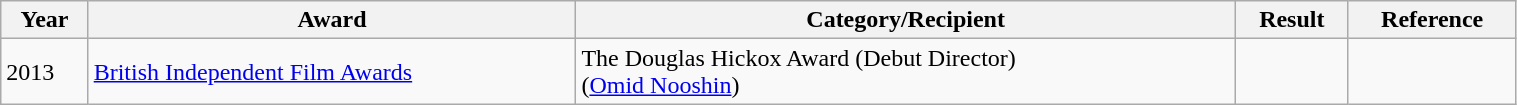<table class="wikitable" width="80%">
<tr>
<th>Year</th>
<th>Award</th>
<th>Category/Recipient</th>
<th>Result</th>
<th>Reference</th>
</tr>
<tr>
<td rowspan="2">2013</td>
<td><a href='#'>British Independent Film Awards</a></td>
<td>The Douglas Hickox Award (Debut Director)<br>(<a href='#'>Omid Nooshin</a>)</td>
<td></td>
<td></td>
</tr>
</table>
